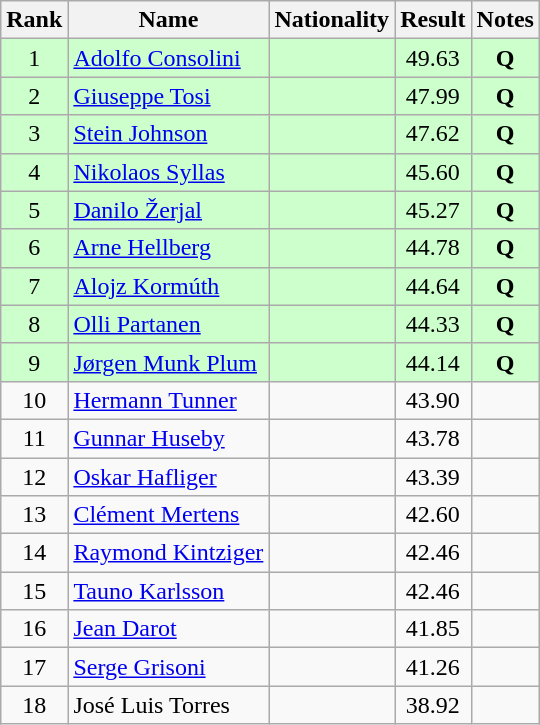<table class="wikitable sortable" style="text-align:center">
<tr>
<th>Rank</th>
<th>Name</th>
<th>Nationality</th>
<th>Result</th>
<th>Notes</th>
</tr>
<tr bgcolor=ccffcc>
<td>1</td>
<td align=left><a href='#'>Adolfo Consolini</a></td>
<td align=left></td>
<td>49.63</td>
<td><strong>Q</strong></td>
</tr>
<tr bgcolor=ccffcc>
<td>2</td>
<td align=left><a href='#'>Giuseppe Tosi</a></td>
<td align=left></td>
<td>47.99</td>
<td><strong>Q</strong></td>
</tr>
<tr bgcolor=ccffcc>
<td>3</td>
<td align=left><a href='#'>Stein Johnson</a></td>
<td align=left></td>
<td>47.62</td>
<td><strong>Q</strong></td>
</tr>
<tr bgcolor=ccffcc>
<td>4</td>
<td align=left><a href='#'>Nikolaos Syllas</a></td>
<td align=left></td>
<td>45.60</td>
<td><strong>Q</strong></td>
</tr>
<tr bgcolor=ccffcc>
<td>5</td>
<td align=left><a href='#'>Danilo Žerjal</a></td>
<td align=left></td>
<td>45.27</td>
<td><strong>Q</strong></td>
</tr>
<tr bgcolor=ccffcc>
<td>6</td>
<td align=left><a href='#'>Arne Hellberg</a></td>
<td align=left></td>
<td>44.78</td>
<td><strong>Q</strong></td>
</tr>
<tr bgcolor=ccffcc>
<td>7</td>
<td align=left><a href='#'>Alojz Kormúth</a></td>
<td align=left></td>
<td>44.64</td>
<td><strong>Q</strong></td>
</tr>
<tr bgcolor=ccffcc>
<td>8</td>
<td align=left><a href='#'>Olli Partanen</a></td>
<td align=left></td>
<td>44.33</td>
<td><strong>Q</strong></td>
</tr>
<tr bgcolor=ccffcc>
<td>9</td>
<td align=left><a href='#'>Jørgen Munk Plum</a></td>
<td align=left></td>
<td>44.14</td>
<td><strong>Q</strong></td>
</tr>
<tr>
<td>10</td>
<td align=left><a href='#'>Hermann Tunner</a></td>
<td align=left></td>
<td>43.90</td>
<td></td>
</tr>
<tr>
<td>11</td>
<td align=left><a href='#'>Gunnar Huseby</a></td>
<td align=left></td>
<td>43.78</td>
<td></td>
</tr>
<tr>
<td>12</td>
<td align=left><a href='#'>Oskar Hafliger</a></td>
<td align=left></td>
<td>43.39</td>
<td></td>
</tr>
<tr>
<td>13</td>
<td align=left><a href='#'>Clément Mertens</a></td>
<td align=left></td>
<td>42.60</td>
<td></td>
</tr>
<tr>
<td>14</td>
<td align=left><a href='#'>Raymond Kintziger</a></td>
<td align=left></td>
<td>42.46</td>
<td></td>
</tr>
<tr>
<td>15</td>
<td align=left><a href='#'>Tauno Karlsson</a></td>
<td align=left></td>
<td>42.46</td>
<td></td>
</tr>
<tr>
<td>16</td>
<td align=left><a href='#'>Jean Darot</a></td>
<td align=left></td>
<td>41.85</td>
<td></td>
</tr>
<tr>
<td>17</td>
<td align=left><a href='#'>Serge Grisoni</a></td>
<td align=left></td>
<td>41.26</td>
<td></td>
</tr>
<tr>
<td>18</td>
<td align=left>José Luis Torres</td>
<td align=left></td>
<td>38.92</td>
<td></td>
</tr>
</table>
